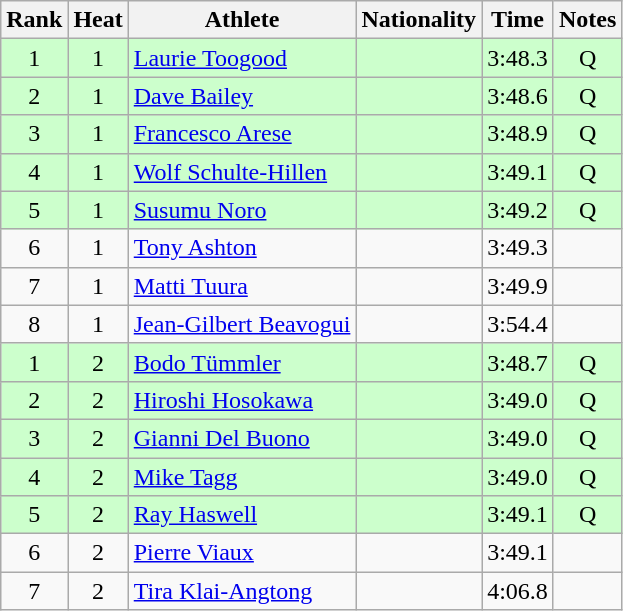<table class="wikitable sortable" style="text-align:center">
<tr>
<th>Rank</th>
<th>Heat</th>
<th>Athlete</th>
<th>Nationality</th>
<th>Time</th>
<th>Notes</th>
</tr>
<tr bgcolor=ccffcc>
<td>1</td>
<td>1</td>
<td align=left><a href='#'>Laurie Toogood</a></td>
<td align=left></td>
<td>3:48.3</td>
<td>Q</td>
</tr>
<tr bgcolor=ccffcc>
<td>2</td>
<td>1</td>
<td align=left><a href='#'>Dave Bailey</a></td>
<td align=left></td>
<td>3:48.6</td>
<td>Q</td>
</tr>
<tr bgcolor=ccffcc>
<td>3</td>
<td>1</td>
<td align=left><a href='#'>Francesco Arese</a></td>
<td align=left></td>
<td>3:48.9</td>
<td>Q</td>
</tr>
<tr bgcolor=ccffcc>
<td>4</td>
<td>1</td>
<td align=left><a href='#'>Wolf Schulte-Hillen</a></td>
<td align=left></td>
<td>3:49.1</td>
<td>Q</td>
</tr>
<tr bgcolor=ccffcc>
<td>5</td>
<td>1</td>
<td align=left><a href='#'>Susumu Noro</a></td>
<td align=left></td>
<td>3:49.2</td>
<td>Q</td>
</tr>
<tr>
<td>6</td>
<td>1</td>
<td align=left><a href='#'>Tony Ashton</a></td>
<td align=left></td>
<td>3:49.3</td>
<td></td>
</tr>
<tr>
<td>7</td>
<td>1</td>
<td align=left><a href='#'>Matti Tuura</a></td>
<td align=left></td>
<td>3:49.9</td>
<td></td>
</tr>
<tr>
<td>8</td>
<td>1</td>
<td align=left><a href='#'>Jean-Gilbert Beavogui</a></td>
<td align=left></td>
<td>3:54.4</td>
<td></td>
</tr>
<tr bgcolor=ccffcc>
<td>1</td>
<td>2</td>
<td align=left><a href='#'>Bodo Tümmler</a></td>
<td align=left></td>
<td>3:48.7</td>
<td>Q</td>
</tr>
<tr bgcolor=ccffcc>
<td>2</td>
<td>2</td>
<td align=left><a href='#'>Hiroshi Hosokawa</a></td>
<td align=left></td>
<td>3:49.0</td>
<td>Q</td>
</tr>
<tr bgcolor=ccffcc>
<td>3</td>
<td>2</td>
<td align=left><a href='#'>Gianni Del Buono</a></td>
<td align=left></td>
<td>3:49.0</td>
<td>Q</td>
</tr>
<tr bgcolor=ccffcc>
<td>4</td>
<td>2</td>
<td align=left><a href='#'>Mike Tagg</a></td>
<td align=left></td>
<td>3:49.0</td>
<td>Q</td>
</tr>
<tr bgcolor=ccffcc>
<td>5</td>
<td>2</td>
<td align=left><a href='#'>Ray Haswell</a></td>
<td align=left></td>
<td>3:49.1</td>
<td>Q</td>
</tr>
<tr>
<td>6</td>
<td>2</td>
<td align=left><a href='#'>Pierre Viaux</a></td>
<td align=left></td>
<td>3:49.1</td>
<td></td>
</tr>
<tr>
<td>7</td>
<td>2</td>
<td align=left><a href='#'>Tira Klai-Angtong</a></td>
<td align=left></td>
<td>4:06.8</td>
<td></td>
</tr>
</table>
